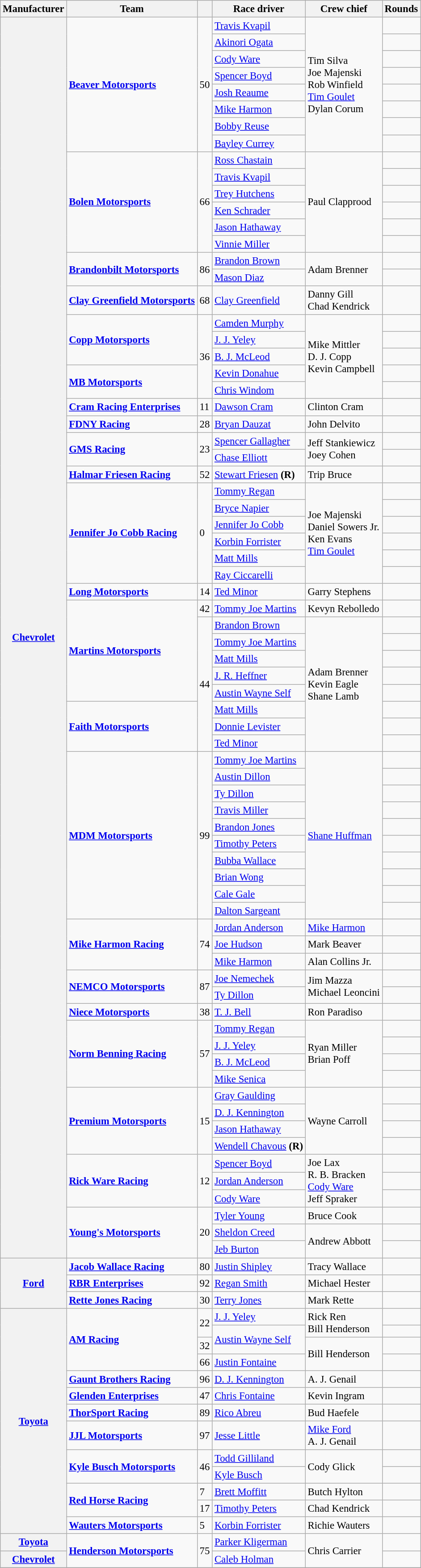<table class="wikitable" style="font-size: 95%;">
<tr>
<th>Manufacturer</th>
<th>Team</th>
<th></th>
<th>Race driver</th>
<th>Crew chief</th>
<th>Rounds</th>
</tr>
<tr>
<th rowspan=73><a href='#'>Chevrolet</a></th>
<td rowspan=8><strong><a href='#'>Beaver Motorsports</a></strong></td>
<td rowspan=8>50</td>
<td><a href='#'>Travis Kvapil</a></td>
<td rowspan=8>Tim Silva <small></small> <br> Joe Majenski <small></small> <br> Rob Winfield <small></small> <br> <a href='#'>Tim Goulet</a> <small></small> <br> Dylan Corum <small></small></td>
<td></td>
</tr>
<tr>
<td><a href='#'>Akinori Ogata</a></td>
<td></td>
</tr>
<tr>
<td><a href='#'>Cody Ware</a></td>
<td></td>
</tr>
<tr>
<td><a href='#'>Spencer Boyd</a></td>
<td></td>
</tr>
<tr>
<td><a href='#'>Josh Reaume</a></td>
<td></td>
</tr>
<tr>
<td><a href='#'>Mike Harmon</a></td>
<td></td>
</tr>
<tr>
<td><a href='#'>Bobby Reuse</a></td>
<td></td>
</tr>
<tr>
<td><a href='#'>Bayley Currey</a></td>
<td></td>
</tr>
<tr>
<td rowspan=6><strong><a href='#'>Bolen Motorsports</a></strong></td>
<td rowspan=6>66</td>
<td><a href='#'>Ross Chastain</a></td>
<td rowspan=6>Paul Clapprood</td>
<td></td>
</tr>
<tr>
<td><a href='#'>Travis Kvapil</a></td>
<td></td>
</tr>
<tr>
<td><a href='#'>Trey Hutchens</a></td>
<td></td>
</tr>
<tr>
<td><a href='#'>Ken Schrader</a></td>
<td></td>
</tr>
<tr>
<td><a href='#'>Jason Hathaway</a></td>
<td></td>
</tr>
<tr>
<td><a href='#'>Vinnie Miller</a></td>
<td></td>
</tr>
<tr>
<td rowspan=2><strong><a href='#'>Brandonbilt Motorsports</a></strong></td>
<td rowspan=2>86</td>
<td><a href='#'>Brandon Brown</a></td>
<td rowspan=2>Adam Brenner</td>
<td></td>
</tr>
<tr>
<td><a href='#'>Mason Diaz</a></td>
<td></td>
</tr>
<tr>
<td><strong><a href='#'>Clay Greenfield Motorsports</a></strong></td>
<td>68</td>
<td><a href='#'>Clay Greenfield</a></td>
<td>Danny Gill <small></small> <br> Chad Kendrick <small></small></td>
<td></td>
</tr>
<tr>
<td rowspan=3><strong><a href='#'>Copp Motorsports</a></strong> </td>
<td rowspan=5>36</td>
<td><a href='#'>Camden Murphy</a></td>
<td rowspan=5>Mike Mittler <small></small> <br> D. J. Copp <small></small> <br> Kevin Campbell <small></small></td>
<td></td>
</tr>
<tr>
<td><a href='#'>J. J. Yeley</a></td>
<td></td>
</tr>
<tr>
<td><a href='#'>B. J. McLeod</a></td>
<td></td>
</tr>
<tr>
<td rowspan=2><strong><a href='#'>MB Motorsports</a></strong> </td>
<td><a href='#'>Kevin Donahue</a></td>
<td></td>
</tr>
<tr>
<td><a href='#'>Chris Windom</a></td>
<td></td>
</tr>
<tr>
<td><strong><a href='#'>Cram Racing Enterprises</a></strong></td>
<td>11</td>
<td><a href='#'>Dawson Cram</a></td>
<td>Clinton Cram</td>
<td></td>
</tr>
<tr>
<td><strong><a href='#'>FDNY Racing</a></strong></td>
<td>28</td>
<td><a href='#'>Bryan Dauzat</a></td>
<td>John Delvito</td>
<td></td>
</tr>
<tr>
<td rowspan=2><strong><a href='#'>GMS Racing</a></strong></td>
<td rowspan=2>23</td>
<td><a href='#'>Spencer Gallagher</a></td>
<td rowspan=2>Jeff Stankiewicz <small></small> <br> Joey Cohen <small></small></td>
<td></td>
</tr>
<tr>
<td><a href='#'>Chase Elliott</a></td>
<td></td>
</tr>
<tr>
<td><strong><a href='#'>Halmar Friesen Racing</a></strong></td>
<td>52</td>
<td><a href='#'>Stewart Friesen</a> <strong>(R)</strong></td>
<td>Trip Bruce</td>
<td></td>
</tr>
<tr>
<td rowspan=6><strong><a href='#'>Jennifer Jo Cobb Racing</a></strong></td>
<td rowspan=6>0</td>
<td><a href='#'>Tommy Regan</a></td>
<td rowspan=6>Joe Majenski <small></small> <br> Daniel Sowers Jr. <small></small> <br> Ken Evans <small></small> <br> <a href='#'>Tim Goulet</a> <small></small></td>
<td></td>
</tr>
<tr>
<td><a href='#'>Bryce Napier</a></td>
<td></td>
</tr>
<tr>
<td><a href='#'>Jennifer Jo Cobb</a></td>
<td></td>
</tr>
<tr>
<td><a href='#'>Korbin Forrister</a></td>
<td></td>
</tr>
<tr>
<td><a href='#'>Matt Mills</a></td>
<td></td>
</tr>
<tr>
<td><a href='#'>Ray Ciccarelli</a></td>
<td></td>
</tr>
<tr>
<td><strong><a href='#'>Long Motorsports</a></strong></td>
<td>14</td>
<td><a href='#'>Ted Minor</a></td>
<td rowspan=1>Garry Stephens</td>
<td></td>
</tr>
<tr>
<td rowspan=6><strong><a href='#'>Martins Motorsports</a></strong></td>
<td>42</td>
<td><a href='#'>Tommy Joe Martins</a></td>
<td>Kevyn Rebolledo</td>
<td></td>
</tr>
<tr>
<td rowspan=8>44</td>
<td><a href='#'>Brandon Brown</a></td>
<td rowspan=8>Adam Brenner <small></small> <br> Kevin Eagle <small></small> <br> Shane Lamb <small></small></td>
<td></td>
</tr>
<tr>
<td><a href='#'>Tommy Joe Martins</a></td>
<td></td>
</tr>
<tr>
<td><a href='#'>Matt Mills</a></td>
<td></td>
</tr>
<tr>
<td><a href='#'>J. R. Heffner</a></td>
<td></td>
</tr>
<tr>
<td><a href='#'>Austin Wayne Self</a></td>
<td></td>
</tr>
<tr>
<td rowspan=3><strong><a href='#'>Faith Motorsports</a></strong></td>
<td><a href='#'>Matt Mills</a></td>
<td></td>
</tr>
<tr>
<td><a href='#'>Donnie Levister</a></td>
<td></td>
</tr>
<tr>
<td><a href='#'>Ted Minor</a></td>
<td></td>
</tr>
<tr>
<td rowspan=10><strong><a href='#'>MDM Motorsports</a></strong></td>
<td rowspan=10>99</td>
<td><a href='#'>Tommy Joe Martins</a></td>
<td rowspan=10><a href='#'>Shane Huffman</a></td>
<td></td>
</tr>
<tr>
<td><a href='#'>Austin Dillon</a></td>
<td></td>
</tr>
<tr>
<td><a href='#'>Ty Dillon</a></td>
<td></td>
</tr>
<tr>
<td><a href='#'>Travis Miller</a></td>
<td></td>
</tr>
<tr>
<td><a href='#'>Brandon Jones</a></td>
<td></td>
</tr>
<tr>
<td><a href='#'>Timothy Peters</a></td>
<td></td>
</tr>
<tr>
<td><a href='#'>Bubba Wallace</a></td>
<td></td>
</tr>
<tr>
<td><a href='#'>Brian Wong</a></td>
<td></td>
</tr>
<tr>
<td><a href='#'>Cale Gale</a></td>
<td></td>
</tr>
<tr>
<td><a href='#'>Dalton Sargeant</a></td>
<td></td>
</tr>
<tr>
<td rowspan=3><strong><a href='#'>Mike Harmon Racing</a></strong></td>
<td rowspan=3>74</td>
<td><a href='#'>Jordan Anderson</a></td>
<td><a href='#'>Mike Harmon</a></td>
<td></td>
</tr>
<tr>
<td><a href='#'>Joe Hudson</a></td>
<td>Mark Beaver</td>
<td></td>
</tr>
<tr>
<td><a href='#'>Mike Harmon</a></td>
<td>Alan Collins Jr.</td>
<td></td>
</tr>
<tr>
<td rowspan=2><strong><a href='#'>NEMCO Motorsports</a></strong></td>
<td rowspan=2>87</td>
<td><a href='#'>Joe Nemechek</a></td>
<td rowspan=2>Jim Mazza <small></small> <br> Michael Leoncini <small></small></td>
<td></td>
</tr>
<tr>
<td><a href='#'>Ty Dillon</a></td>
<td></td>
</tr>
<tr>
<td><strong><a href='#'>Niece Motorsports</a></strong></td>
<td>38</td>
<td><a href='#'>T. J. Bell</a></td>
<td>Ron Paradiso</td>
<td></td>
</tr>
<tr>
<td rowspan=4><strong><a href='#'>Norm Benning Racing</a></strong></td>
<td rowspan=4>57</td>
<td><a href='#'>Tommy Regan</a></td>
<td rowspan=4>Ryan Miller <small></small> <br> Brian Poff <small></small></td>
<td></td>
</tr>
<tr>
<td><a href='#'>J. J. Yeley</a></td>
<td></td>
</tr>
<tr>
<td><a href='#'>B. J. McLeod</a></td>
<td></td>
</tr>
<tr>
<td><a href='#'>Mike Senica</a></td>
<td></td>
</tr>
<tr>
<td rowspan=4><strong><a href='#'>Premium Motorsports</a></strong></td>
<td rowspan=4>15</td>
<td><a href='#'>Gray Gaulding</a></td>
<td rowspan=4>Wayne Carroll</td>
<td></td>
</tr>
<tr>
<td><a href='#'>D. J. Kennington</a></td>
<td></td>
</tr>
<tr>
<td><a href='#'>Jason Hathaway</a></td>
<td></td>
</tr>
<tr>
<td><a href='#'>Wendell Chavous</a> <strong>(R)</strong></td>
<td></td>
</tr>
<tr>
<td rowspan=3><strong><a href='#'>Rick Ware Racing</a></strong></td>
<td rowspan=3>12</td>
<td><a href='#'>Spencer Boyd</a></td>
<td rowspan=3>Joe Lax <small></small> <br> R. B. Bracken <small></small> <br> <a href='#'>Cody Ware</a> <small></small> <br> Jeff Spraker <small></small></td>
<td></td>
</tr>
<tr>
<td><a href='#'>Jordan Anderson</a></td>
<td></td>
</tr>
<tr>
<td><a href='#'>Cody Ware</a></td>
<td></td>
</tr>
<tr>
<td rowspan=3><strong><a href='#'>Young's Motorsports</a></strong></td>
<td rowspan=3>20</td>
<td><a href='#'>Tyler Young</a></td>
<td>Bruce Cook</td>
<td></td>
</tr>
<tr>
<td><a href='#'>Sheldon Creed</a></td>
<td rowspan=2>Andrew Abbott</td>
<td></td>
</tr>
<tr>
<td><a href='#'>Jeb Burton</a></td>
<td></td>
</tr>
<tr>
<th rowspan=3><a href='#'>Ford</a></th>
<td><strong><a href='#'>Jacob Wallace Racing</a></strong></td>
<td>80</td>
<td><a href='#'>Justin Shipley</a></td>
<td>Tracy Wallace</td>
<td></td>
</tr>
<tr>
<td><strong><a href='#'>RBR Enterprises</a></strong></td>
<td>92</td>
<td><a href='#'>Regan Smith</a></td>
<td>Michael Hester</td>
<td></td>
</tr>
<tr>
<td><strong><a href='#'>Rette Jones Racing</a></strong></td>
<td>30</td>
<td><a href='#'>Terry Jones</a></td>
<td>Mark Rette</td>
<td></td>
</tr>
<tr>
<th rowspan=13><a href='#'>Toyota</a></th>
<td rowspan=4><strong><a href='#'>AM Racing</a></strong></td>
<td rowspan=2>22</td>
<td><a href='#'>J. J. Yeley</a></td>
<td rowspan=2>Rick Ren <small></small> <br> Bill Henderson <small></small></td>
<td></td>
</tr>
<tr>
<td rowspan=2><a href='#'>Austin Wayne Self</a></td>
<td></td>
</tr>
<tr>
<td>32</td>
<td rowspan=2>Bill Henderson</td>
<td></td>
</tr>
<tr>
<td>66</td>
<td><a href='#'>Justin Fontaine</a></td>
<td></td>
</tr>
<tr>
<td><strong><a href='#'>Gaunt Brothers Racing</a></strong></td>
<td>96</td>
<td><a href='#'>D. J. Kennington</a></td>
<td>A. J. Genail</td>
<td></td>
</tr>
<tr>
<td><strong><a href='#'>Glenden Enterprises</a></strong></td>
<td>47</td>
<td><a href='#'>Chris Fontaine</a></td>
<td>Kevin Ingram</td>
<td></td>
</tr>
<tr>
<td><strong><a href='#'>ThorSport Racing</a></strong></td>
<td>89</td>
<td><a href='#'>Rico Abreu</a></td>
<td>Bud Haefele</td>
<td></td>
</tr>
<tr>
<td><strong><a href='#'>JJL Motorsports</a></strong></td>
<td>97</td>
<td><a href='#'>Jesse Little</a></td>
<td><a href='#'>Mike Ford</a> <small></small> <br> A. J. Genail <small></small></td>
<td></td>
</tr>
<tr>
<td rowspan=2><strong><a href='#'>Kyle Busch Motorsports</a></strong></td>
<td rowspan=2>46</td>
<td><a href='#'>Todd Gilliland</a></td>
<td rowspan=2>Cody Glick</td>
<td></td>
</tr>
<tr>
<td><a href='#'>Kyle Busch</a></td>
<td></td>
</tr>
<tr>
<td rowspan=2><strong><a href='#'>Red Horse Racing</a></strong></td>
<td>7</td>
<td><a href='#'>Brett Moffitt</a></td>
<td>Butch Hylton</td>
<td></td>
</tr>
<tr>
<td>17</td>
<td><a href='#'>Timothy Peters</a></td>
<td>Chad Kendrick</td>
<td></td>
</tr>
<tr>
<td><strong><a href='#'>Wauters Motorsports</a></strong></td>
<td>5</td>
<td><a href='#'>Korbin Forrister</a></td>
<td>Richie Wauters</td>
<td></td>
</tr>
<tr>
<th><a href='#'>Toyota</a></th>
<td rowspan=2><strong><a href='#'>Henderson Motorsports</a></strong></td>
<td rowspan=2>75</td>
<td><a href='#'>Parker Kligerman</a></td>
<td rowspan=2>Chris Carrier</td>
<td></td>
</tr>
<tr>
<th><a href='#'>Chevrolet</a></th>
<td><a href='#'>Caleb Holman</a></td>
<td></td>
</tr>
<tr>
</tr>
</table>
